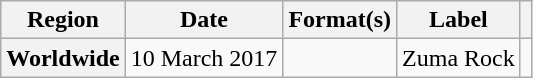<table class="wikitable plainrowheaders">
<tr>
<th scope="col">Region</th>
<th scope="col">Date</th>
<th scope="col">Format(s)</th>
<th scope="col">Label</th>
<th scope="col"></th>
</tr>
<tr>
<th scope="row">Worldwide</th>
<td rowspan="1">10 March 2017</td>
<td rowspan="1"></td>
<td rowspan="1">Zuma Rock</td>
<td></td>
</tr>
</table>
